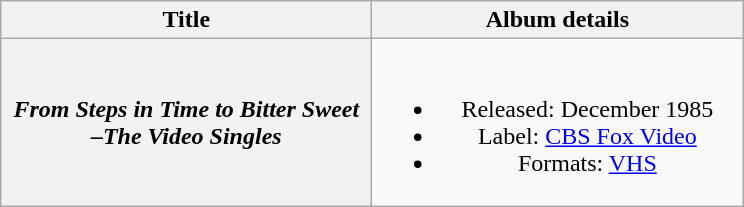<table class="wikitable plainrowheaders" style="text-align:center;">
<tr>
<th scope="col" style="width:15em;">Title</th>
<th scope="col" style="width:15em;">Album details</th>
</tr>
<tr>
<th scope="row"><em>From Steps in Time to Bitter Sweet –The Video Singles</em></th>
<td><br><ul><li>Released: December 1985</li><li>Label: <a href='#'>CBS Fox Video</a></li><li>Formats: <a href='#'>VHS</a></li></ul></td>
</tr>
</table>
